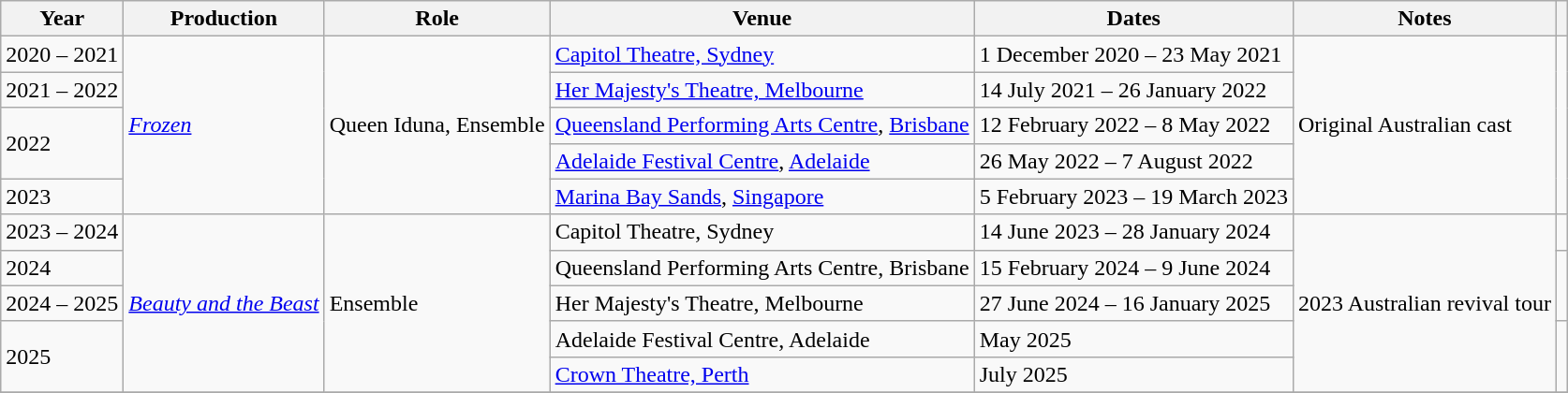<table class="wikitable sortable">
<tr>
<th>Year</th>
<th>Production</th>
<th>Role</th>
<th>Venue</th>
<th>Dates</th>
<th class="unsortable">Notes</th>
<th></th>
</tr>
<tr>
<td>2020 – 2021</td>
<td rowspan="5"><em><a href='#'>Frozen</a></em></td>
<td rowspan="5">Queen Iduna, Ensemble</td>
<td><a href='#'>Capitol Theatre, Sydney</a></td>
<td>1 December 2020 – 23 May 2021</td>
<td rowspan="5">Original Australian cast</td>
<td style="text-align:center;" rowspan="5"></td>
</tr>
<tr>
<td>2021 – 2022</td>
<td><a href='#'>Her Majesty's Theatre, Melbourne</a></td>
<td>14 July 2021 – 26 January 2022</td>
</tr>
<tr>
<td rowspan="2">2022</td>
<td><a href='#'>Queensland Performing Arts Centre</a>, <a href='#'>Brisbane</a></td>
<td>12 February 2022 – 8 May 2022</td>
</tr>
<tr>
<td><a href='#'>Adelaide Festival Centre</a>, <a href='#'>Adelaide</a></td>
<td>26 May 2022 – 7 August 2022</td>
</tr>
<tr>
<td>2023</td>
<td><a href='#'>Marina Bay Sands</a>, <a href='#'>Singapore</a></td>
<td>5 February 2023 – 19 March 2023</td>
</tr>
<tr>
<td>2023 – 2024</td>
<td rowspan="5"><em><a href='#'>Beauty and the Beast</a></em></td>
<td rowspan="5">Ensemble</td>
<td>Capitol Theatre, Sydney</td>
<td>14 June 2023 – 28 January 2024</td>
<td rowspan="5">2023 Australian revival tour</td>
<td style="text-align:center;"></td>
</tr>
<tr>
<td>2024</td>
<td>Queensland Performing Arts Centre, Brisbane</td>
<td>15 February 2024 – 9 June 2024</td>
<td style="text-align:center;" rowspan="2"></td>
</tr>
<tr>
<td>2024 – 2025</td>
<td>Her Majesty's Theatre, Melbourne</td>
<td>27 June 2024 – 16 January 2025</td>
</tr>
<tr>
<td rowspan="2">2025</td>
<td>Adelaide Festival Centre, Adelaide</td>
<td>May 2025</td>
<td style="text-align:center;" rowspan="2"></td>
</tr>
<tr>
<td><a href='#'>Crown Theatre, Perth</a></td>
<td>July 2025</td>
</tr>
<tr>
</tr>
</table>
